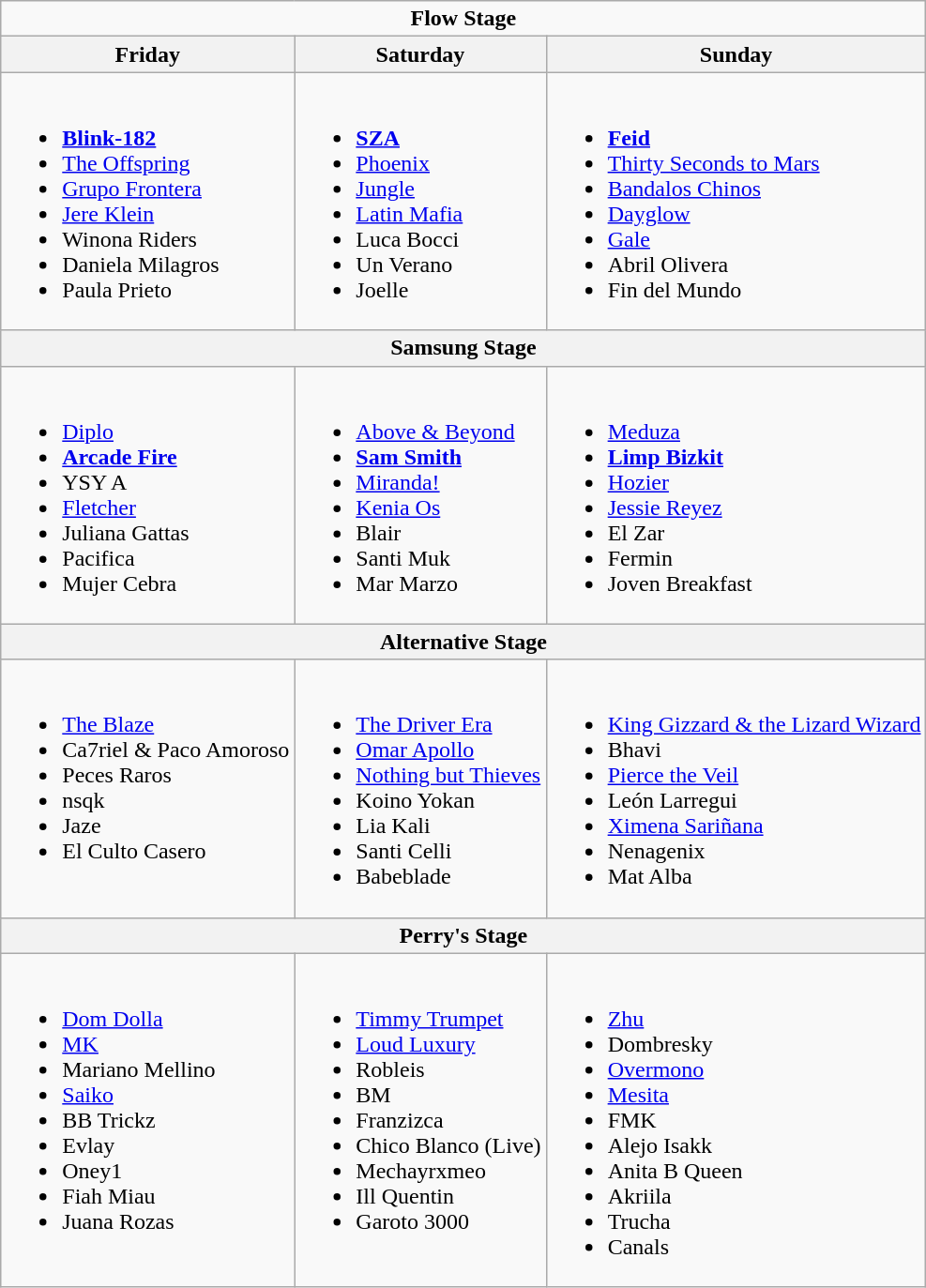<table class="wikitable">
<tr>
<td colspan="3" align="center"><strong>Flow Stage</strong></td>
</tr>
<tr>
<th>Friday</th>
<th>Saturday</th>
<th>Sunday</th>
</tr>
<tr valign="top">
<td><br><ul><li><strong><a href='#'>Blink-182</a></strong></li><li><a href='#'>The Offspring</a></li><li><a href='#'>Grupo Frontera</a></li><li><a href='#'>Jere Klein</a></li><li>Winona Riders</li><li>Daniela Milagros</li><li>Paula Prieto</li></ul></td>
<td><br><ul><li><strong><a href='#'>SZA</a></strong></li><li><a href='#'>Phoenix</a></li><li><a href='#'>Jungle</a></li><li><a href='#'>Latin Mafia</a></li><li>Luca Bocci</li><li>Un Verano</li><li>Joelle</li></ul></td>
<td><br><ul><li><strong><a href='#'>Feid</a></strong></li><li><a href='#'>Thirty Seconds to Mars</a></li><li><a href='#'>Bandalos Chinos</a></li><li><a href='#'>Dayglow</a></li><li><a href='#'>Gale</a></li><li>Abril Olivera</li><li>Fin del Mundo</li></ul></td>
</tr>
<tr>
<th colspan="3">Samsung Stage</th>
</tr>
<tr valign="top">
<td><br><ul><li><a href='#'>Diplo</a></li><li><strong><a href='#'>Arcade Fire</a></strong></li><li>YSY A</li><li><a href='#'>Fletcher</a></li><li>Juliana Gattas</li><li>Pacifica</li><li>Mujer Cebra</li></ul></td>
<td><br><ul><li><a href='#'>Above & Beyond</a></li><li><strong><a href='#'>Sam Smith</a></strong></li><li><a href='#'>Miranda!</a></li><li><a href='#'>Kenia Os</a></li><li>Blair</li><li>Santi Muk</li><li>Mar Marzo</li></ul></td>
<td><br><ul><li><a href='#'>Meduza</a></li><li><strong><a href='#'>Limp Bizkit</a></strong></li><li><a href='#'>Hozier</a></li><li><a href='#'>Jessie Reyez</a></li><li>El Zar</li><li>Fermin</li><li>Joven Breakfast</li></ul></td>
</tr>
<tr>
<th colspan="3">Alternative Stage</th>
</tr>
<tr valign="top">
<td><br><ul><li><a href='#'>The Blaze</a></li><li>Ca7riel & Paco Amoroso</li><li>Peces Raros</li><li>nsqk</li><li>Jaze</li><li>El Culto Casero</li></ul></td>
<td><br><ul><li><a href='#'>The Driver Era</a></li><li><a href='#'>Omar Apollo</a></li><li><a href='#'>Nothing but Thieves</a></li><li>Koino Yokan</li><li>Lia Kali</li><li>Santi Celli</li><li>Babeblade</li></ul></td>
<td><br><ul><li><a href='#'>King Gizzard & the Lizard Wizard</a></li><li>Bhavi</li><li><a href='#'>Pierce the Veil</a></li><li>León Larregui</li><li><a href='#'>Ximena Sariñana</a></li><li>Nenagenix</li><li>Mat Alba</li></ul></td>
</tr>
<tr>
<th colspan="3">Perry's Stage</th>
</tr>
<tr valign="top">
<td><br><ul><li><a href='#'>Dom Dolla</a></li><li><a href='#'>MK</a></li><li>Mariano Mellino</li><li><a href='#'>Saiko</a></li><li>BB Trickz</li><li>Evlay</li><li>Oney1</li><li>Fiah Miau</li><li>Juana Rozas</li></ul></td>
<td><br><ul><li><a href='#'>Timmy Trumpet</a></li><li><a href='#'>Loud Luxury</a></li><li>Robleis</li><li>BM</li><li>Franzizca</li><li>Chico Blanco (Live)</li><li>Mechayrxmeo</li><li>Ill Quentin</li><li>Garoto 3000</li></ul></td>
<td><br><ul><li><a href='#'>Zhu</a></li><li>Dombresky</li><li><a href='#'>Overmono</a></li><li><a href='#'>Mesita</a></li><li>FMK</li><li>Alejo Isakk</li><li>Anita B Queen</li><li>Akriila</li><li>Trucha</li><li>Canals</li></ul></td>
</tr>
</table>
